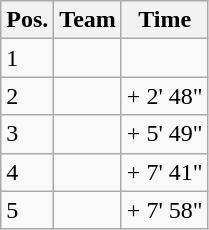<table class="wikitable">
<tr>
<th>Pos.</th>
<th>Team</th>
<th>Time</th>
</tr>
<tr>
<td>1</td>
<td></td>
<td align=right><strong></strong></td>
</tr>
<tr>
<td>2</td>
<td></td>
<td align=right>+ 2' 48"</td>
</tr>
<tr>
<td>3</td>
<td></td>
<td align=right>+ 5' 49"</td>
</tr>
<tr>
<td>4</td>
<td></td>
<td align=right>+ 7' 41"</td>
</tr>
<tr>
<td>5</td>
<td></td>
<td align=right>+ 7' 58"</td>
</tr>
</table>
